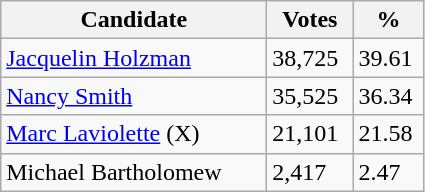<table class="wikitable">
<tr>
<th style="width: 170px">Candidate</th>
<th style="width: 50px">Votes</th>
<th style="width: 40px">%</th>
</tr>
<tr>
<td><a href='#'>Jacquelin Holzman</a></td>
<td>38,725</td>
<td>39.61</td>
</tr>
<tr>
<td><a href='#'>Nancy Smith</a></td>
<td>35,525</td>
<td>36.34</td>
</tr>
<tr>
<td><a href='#'>Marc Laviolette</a> (X)</td>
<td>21,101</td>
<td>21.58</td>
</tr>
<tr>
<td>Michael Bartholomew</td>
<td>2,417</td>
<td>2.47</td>
</tr>
</table>
